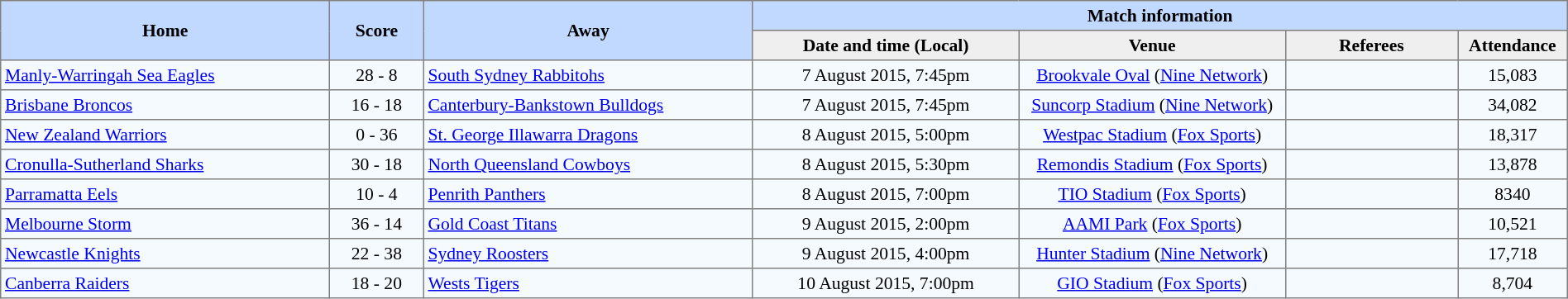<table border="1" cellpadding="3" cellspacing="0" style="border-collapse:collapse; font-size:90%; width:100%;">
<tr style="background:#c1d8ff;">
<th rowspan="2" style="width:21%;">Home</th>
<th rowspan="2" style="width:6%;">Score</th>
<th rowspan="2" style="width:21%;">Away</th>
<th colspan=6>Match information</th>
</tr>
<tr style="background:#efefef;">
<th width=17%>Date and time (Local)</th>
<th width=17%>Venue</th>
<th width=11%>Referees</th>
<th width=7%>Attendance</th>
</tr>
<tr style="text-align:center; background:#f5faff;">
<td align="left"> <a href='#'>Manly-Warringah Sea Eagles</a></td>
<td>28 - 8</td>
<td align="left"> <a href='#'>South Sydney Rabbitohs</a></td>
<td>7 August 2015, 7:45pm</td>
<td><a href='#'>Brookvale Oval</a>  (<a href='#'>Nine Network</a>)</td>
<td></td>
<td>15,083</td>
</tr>
<tr style="text-align:center; background:#f5faff;">
<td align="left"> <a href='#'>Brisbane Broncos</a></td>
<td>16 - 18</td>
<td align="left"> <a href='#'>Canterbury-Bankstown Bulldogs</a></td>
<td>7 August 2015, 7:45pm</td>
<td><a href='#'>Suncorp Stadium</a>  (<a href='#'>Nine Network</a>)</td>
<td></td>
<td>34,082</td>
</tr>
<tr style="text-align:center; background:#f5faff;">
<td align="left"> <a href='#'>New Zealand Warriors</a></td>
<td>0 - 36</td>
<td align="left"> <a href='#'>St. George Illawarra Dragons</a></td>
<td>8 August 2015, 5:00pm</td>
<td><a href='#'>Westpac Stadium</a> (<a href='#'>Fox Sports</a>)</td>
<td></td>
<td>18,317</td>
</tr>
<tr style="text-align:center; background:#f5faff;">
<td align="left"> <a href='#'>Cronulla-Sutherland Sharks</a></td>
<td>30 - 18</td>
<td align="left"> <a href='#'>North Queensland Cowboys</a></td>
<td>8 August 2015, 5:30pm</td>
<td><a href='#'>Remondis Stadium</a> (<a href='#'>Fox Sports</a>)</td>
<td></td>
<td>13,878</td>
</tr>
<tr style="text-align:center; background:#f5faff;">
<td align="left"> <a href='#'>Parramatta Eels</a></td>
<td>10 - 4</td>
<td align="left"> <a href='#'>Penrith Panthers</a></td>
<td>8 August 2015, 7:00pm</td>
<td><a href='#'>TIO Stadium</a> (<a href='#'>Fox Sports</a>)</td>
<td></td>
<td>8340</td>
</tr>
<tr style="text-align:center; background:#f5faff;">
<td align="left"> <a href='#'>Melbourne Storm</a></td>
<td>36 - 14</td>
<td align="left"> <a href='#'>Gold Coast Titans</a></td>
<td>9 August 2015, 2:00pm</td>
<td><a href='#'>AAMI Park</a> (<a href='#'>Fox Sports</a>)</td>
<td></td>
<td>10,521</td>
</tr>
<tr style="text-align:center; background:#f5faff;">
<td align="left"> <a href='#'>Newcastle Knights</a></td>
<td>22 - 38</td>
<td align="left"><a href='#'>Sydney Roosters</a></td>
<td>9 August 2015, 4:00pm</td>
<td><a href='#'>Hunter Stadium</a>  (<a href='#'>Nine Network</a>)</td>
<td></td>
<td>17,718</td>
</tr>
<tr style="text-align:center; background:#f5faff;">
<td align="left"> <a href='#'>Canberra Raiders</a></td>
<td>18 - 20</td>
<td align="left"> <a href='#'>Wests Tigers</a></td>
<td>10 August 2015, 7:00pm</td>
<td><a href='#'>GIO Stadium</a> (<a href='#'>Fox Sports</a>)</td>
<td></td>
<td>8,704</td>
</tr>
</table>
